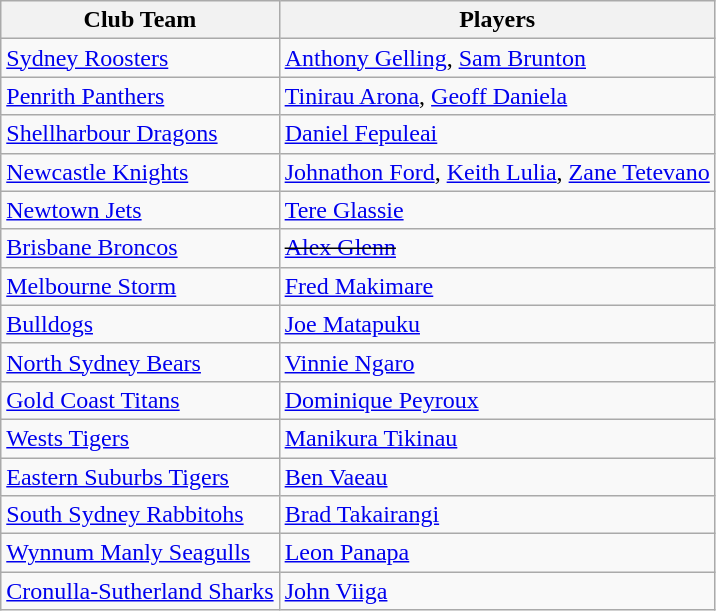<table class="wikitable">
<tr>
<th>Club Team</th>
<th>Players</th>
</tr>
<tr>
<td><a href='#'>Sydney Roosters</a></td>
<td><a href='#'>Anthony Gelling</a>, <a href='#'>Sam Brunton</a></td>
</tr>
<tr>
<td><a href='#'>Penrith Panthers</a></td>
<td><a href='#'>Tinirau Arona</a>, <a href='#'>Geoff Daniela</a></td>
</tr>
<tr>
<td><a href='#'>Shellharbour Dragons</a></td>
<td><a href='#'>Daniel Fepuleai</a></td>
</tr>
<tr>
<td><a href='#'>Newcastle Knights</a></td>
<td><a href='#'>Johnathon Ford</a>, <a href='#'>Keith Lulia</a>, <a href='#'>Zane Tetevano</a></td>
</tr>
<tr>
<td><a href='#'>Newtown Jets</a></td>
<td><a href='#'>Tere Glassie</a></td>
</tr>
<tr>
<td><a href='#'>Brisbane Broncos</a></td>
<td><s><a href='#'>Alex Glenn</a></s></td>
</tr>
<tr>
<td><a href='#'>Melbourne Storm</a></td>
<td><a href='#'>Fred Makimare</a></td>
</tr>
<tr>
<td><a href='#'>Bulldogs</a></td>
<td><a href='#'>Joe Matapuku</a></td>
</tr>
<tr>
<td><a href='#'>North Sydney Bears</a></td>
<td><a href='#'>Vinnie Ngaro</a></td>
</tr>
<tr>
<td><a href='#'>Gold Coast Titans</a></td>
<td><a href='#'>Dominique Peyroux</a></td>
</tr>
<tr>
<td><a href='#'>Wests Tigers</a></td>
<td><a href='#'>Manikura Tikinau</a></td>
</tr>
<tr>
<td><a href='#'>Eastern Suburbs Tigers</a></td>
<td><a href='#'>Ben Vaeau</a></td>
</tr>
<tr>
<td><a href='#'>South Sydney Rabbitohs</a></td>
<td><a href='#'>Brad Takairangi</a></td>
</tr>
<tr>
<td><a href='#'>Wynnum Manly Seagulls</a></td>
<td><a href='#'>Leon Panapa</a></td>
</tr>
<tr>
<td><a href='#'>Cronulla-Sutherland Sharks</a></td>
<td><a href='#'>John Viiga</a></td>
</tr>
</table>
